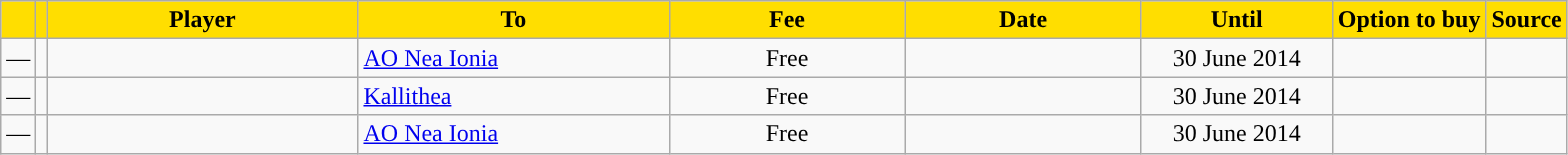<table class="wikitable sortable">
<tr>
<th style="background:#FFDE00"></th>
<th style="background:#FFDE00"></th>
<th width=200 style="background:#FFDE00">Player</th>
<th width=200 style="background:#FFDE00">To</th>
<th width=150 style="background:#FFDE00">Fee</th>
<th width=150 style="background:#FFDE00">Date</th>
<th width=120 style="background:#FFDE00">Until</th>
<th style="background:#FFDE00">Option to buy</th>
<th style="background:#FFDE00">Source</th>
</tr>
<tr>
<td align=center>—</td>
<td align=center></td>
<td></td>
<td> <a href='#'>AO Nea Ionia</a></td>
<td align=center>Free</td>
<td align=center></td>
<td align=center>30 June 2014</td>
<td align=center></td>
<td align=center></td>
</tr>
<tr>
<td align=center>—</td>
<td align=center></td>
<td></td>
<td> <a href='#'>Kallithea</a></td>
<td align=center>Free</td>
<td align=center></td>
<td align=center>30 June 2014</td>
<td align=center></td>
<td align=center></td>
</tr>
<tr>
<td align=center>—</td>
<td align=center></td>
<td></td>
<td> <a href='#'>AO Nea Ionia</a></td>
<td align=center>Free</td>
<td align=center></td>
<td align=center>30 June 2014</td>
<td align=center></td>
<td align=center></td>
</tr>
</table>
